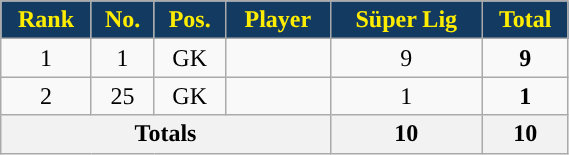<table class="wikitable sortable" style="text-align:center;width:30%;">
<tr>
<th style="background:#133A61; color:#FFED00; ">Rank</th>
<th style="background:#133A61; color:#FFED00; ">No.</th>
<th style="background:#133A61; color:#FFED00; ">Pos.</th>
<th style="background:#133A61; color:#FFED00; ">Player</th>
<th style="background:#133A61; color:#FFED00; ">Süper Lig</th>
<th style="background:#133A61; color:#FFED00; ">Total</th>
</tr>
<tr>
<td>1</td>
<td>1</td>
<td>GK</td>
<td align=left> </td>
<td>9</td>
<td><strong>9</strong></td>
</tr>
<tr>
<td>2</td>
<td>25</td>
<td>GK</td>
<td align=left> </td>
<td>1</td>
<td><strong>1</strong></td>
</tr>
<tr>
<th colspan=4><strong>Totals </strong></th>
<th><strong>10</strong></th>
<th><strong>10</strong></th>
</tr>
</table>
